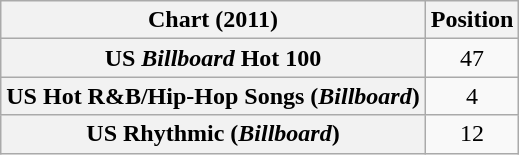<table class="wikitable sortable plainrowheaders">
<tr>
<th scope="col">Chart (2011)</th>
<th scope="col">Position</th>
</tr>
<tr>
<th scope="row">US <em>Billboard</em> Hot 100</th>
<td style="text-align:center;">47</td>
</tr>
<tr>
<th scope="row">US Hot R&B/Hip-Hop Songs (<em>Billboard</em>)</th>
<td style="text-align:center;">4</td>
</tr>
<tr>
<th scope="row">US Rhythmic (<em>Billboard</em>)</th>
<td style="text-align:center;">12</td>
</tr>
</table>
